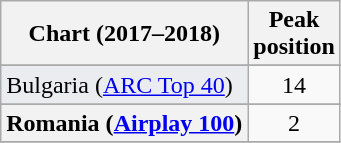<table class="wikitable sortable plainrowheaders" style="text-align:center">
<tr>
<th scope="col">Chart (2017–2018)</th>
<th scope="col">Peak<br> position</th>
</tr>
<tr>
</tr>
<tr>
<td bgcolor="#EAECF0" align="left">Bulgaria (<a href='#'>ARC Top 40</a>)</td>
<td>14</td>
</tr>
<tr>
</tr>
<tr>
<th scope="row">Romania (<a href='#'>Airplay 100</a>)</th>
<td>2</td>
</tr>
<tr>
</tr>
</table>
